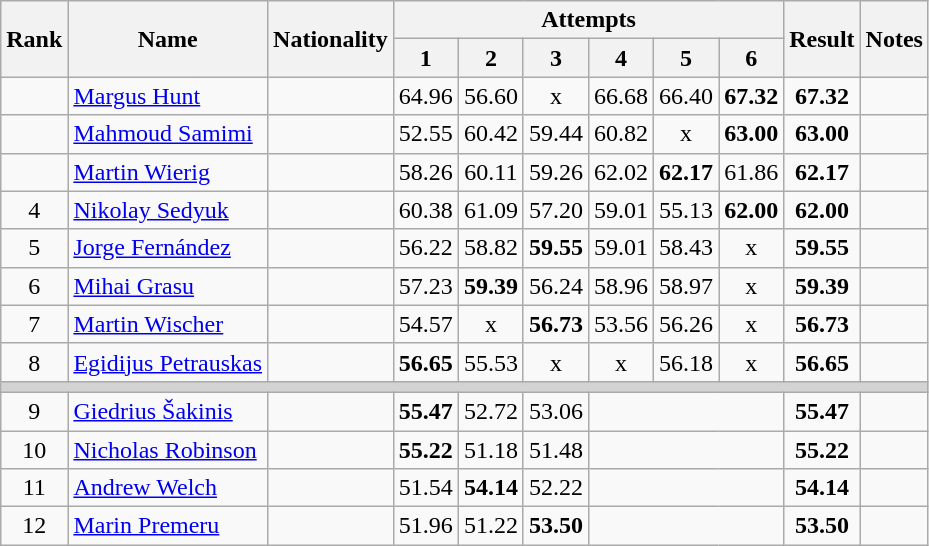<table class="wikitable sortable" style="text-align:center">
<tr>
<th rowspan=2>Rank</th>
<th rowspan=2>Name</th>
<th rowspan=2>Nationality</th>
<th colspan=6>Attempts</th>
<th rowspan=2>Result</th>
<th rowspan=2>Notes</th>
</tr>
<tr>
<th>1</th>
<th>2</th>
<th>3</th>
<th>4</th>
<th>5</th>
<th>6</th>
</tr>
<tr>
<td></td>
<td align=left><a href='#'>Margus Hunt</a></td>
<td align=left></td>
<td>64.96</td>
<td>56.60</td>
<td>x</td>
<td>66.68</td>
<td>66.40</td>
<td><strong>67.32</strong></td>
<td><strong>67.32</strong></td>
<td></td>
</tr>
<tr>
<td></td>
<td align=left><a href='#'>Mahmoud Samimi</a></td>
<td align=left></td>
<td>52.55</td>
<td>60.42</td>
<td>59.44</td>
<td>60.82</td>
<td>x</td>
<td><strong>63.00</strong></td>
<td><strong>63.00</strong></td>
<td></td>
</tr>
<tr>
<td></td>
<td align=left><a href='#'>Martin Wierig</a></td>
<td align=left></td>
<td>58.26</td>
<td>60.11</td>
<td>59.26</td>
<td>62.02</td>
<td><strong>62.17</strong></td>
<td>61.86</td>
<td><strong>62.17</strong></td>
<td></td>
</tr>
<tr>
<td>4</td>
<td align=left><a href='#'>Nikolay Sedyuk</a></td>
<td align=left></td>
<td>60.38</td>
<td>61.09</td>
<td>57.20</td>
<td>59.01</td>
<td>55.13</td>
<td><strong>62.00</strong></td>
<td><strong>62.00</strong></td>
<td></td>
</tr>
<tr>
<td>5</td>
<td align=left><a href='#'>Jorge Fernández</a></td>
<td align=left></td>
<td>56.22</td>
<td>58.82</td>
<td><strong>59.55</strong></td>
<td>59.01</td>
<td>58.43</td>
<td>x</td>
<td><strong>59.55</strong></td>
<td></td>
</tr>
<tr>
<td>6</td>
<td align=left><a href='#'>Mihai Grasu</a></td>
<td align=left></td>
<td>57.23</td>
<td><strong>59.39</strong></td>
<td>56.24</td>
<td>58.96</td>
<td>58.97</td>
<td>x</td>
<td><strong>59.39</strong></td>
<td></td>
</tr>
<tr>
<td>7</td>
<td align=left><a href='#'>Martin Wischer</a></td>
<td align=left></td>
<td>54.57</td>
<td>x</td>
<td><strong>56.73</strong></td>
<td>53.56</td>
<td>56.26</td>
<td>x</td>
<td><strong>56.73</strong></td>
<td></td>
</tr>
<tr>
<td>8</td>
<td align=left><a href='#'>Egidijus Petrauskas</a></td>
<td align=left></td>
<td><strong>56.65</strong></td>
<td>55.53</td>
<td>x</td>
<td>x</td>
<td>56.18</td>
<td>x</td>
<td><strong>56.65</strong></td>
<td></td>
</tr>
<tr>
<td colspan=11 bgcolor=lightgray></td>
</tr>
<tr>
<td>9</td>
<td align=left><a href='#'>Giedrius Šakinis</a></td>
<td align=left></td>
<td><strong>55.47</strong></td>
<td>52.72</td>
<td>53.06</td>
<td colspan=3></td>
<td><strong>55.47</strong></td>
<td></td>
</tr>
<tr>
<td>10</td>
<td align=left><a href='#'>Nicholas Robinson</a></td>
<td align=left></td>
<td><strong>55.22</strong></td>
<td>51.18</td>
<td>51.48</td>
<td colspan=3></td>
<td><strong>55.22</strong></td>
<td></td>
</tr>
<tr>
<td>11</td>
<td align=left><a href='#'>Andrew Welch</a></td>
<td align=left></td>
<td>51.54</td>
<td><strong>54.14</strong></td>
<td>52.22</td>
<td colspan=3></td>
<td><strong>54.14</strong></td>
<td></td>
</tr>
<tr>
<td>12</td>
<td align=left><a href='#'>Marin Premeru</a></td>
<td align=left></td>
<td>51.96</td>
<td>51.22</td>
<td><strong>53.50</strong></td>
<td colspan=3></td>
<td><strong>53.50</strong></td>
<td></td>
</tr>
</table>
